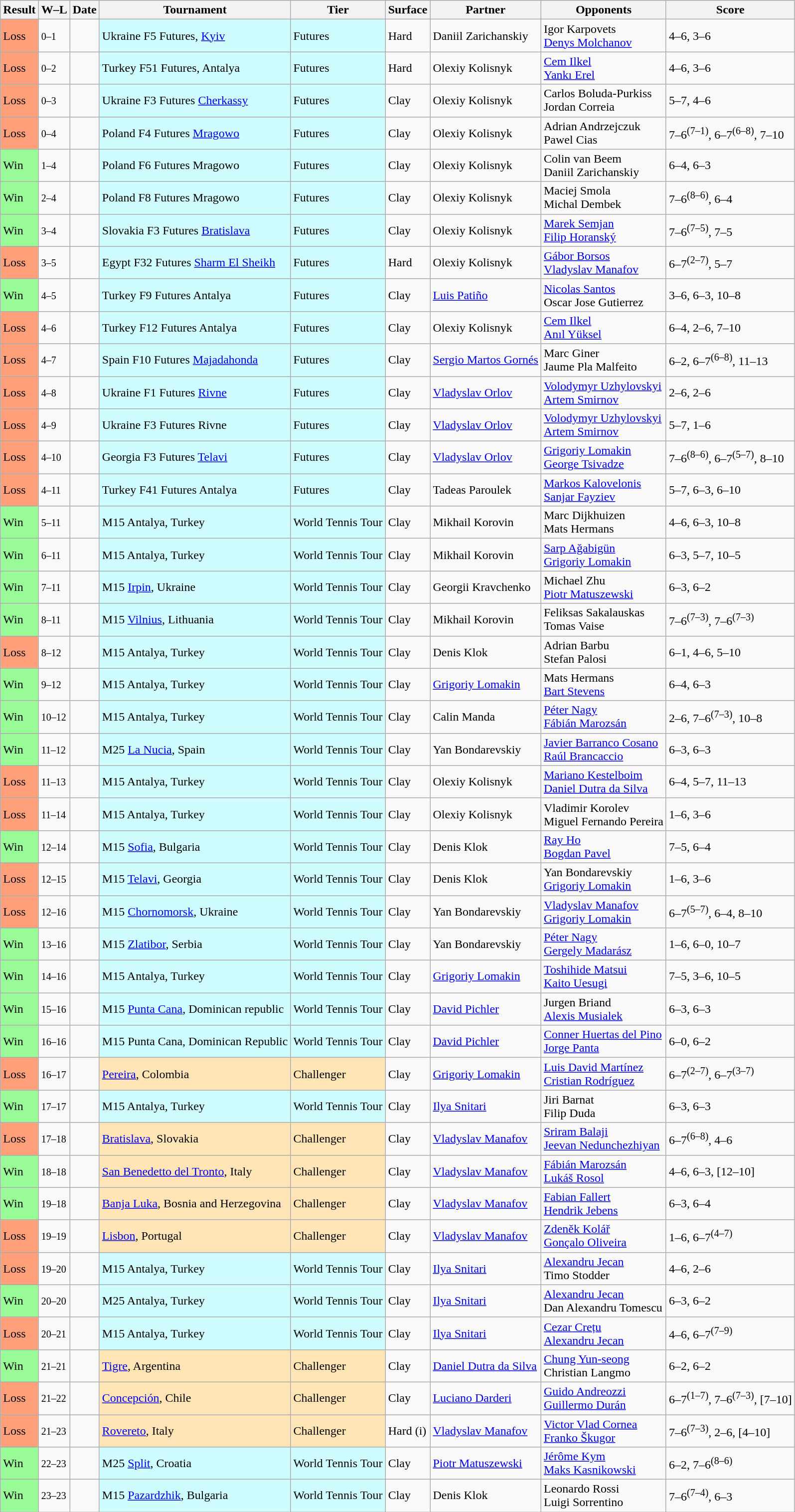<table class="sortable wikitable">
<tr>
<th>Result</th>
<th class="unsortable">W–L</th>
<th>Date</th>
<th>Tournament</th>
<th>Tier</th>
<th>Surface</th>
<th>Partner</th>
<th>Opponents</th>
<th>Score</th>
</tr>
<tr>
<td bgcolor=#FFA07A>Loss</td>
<td><small>0–1</small></td>
<td></td>
<td style="background:#cffcff;">Ukraine F5 Futures, <a href='#'>Kyiv</a></td>
<td style="background:#cffcff;">Futures</td>
<td>Hard</td>
<td> Daniil Zarichanskiy</td>
<td> Igor Karpovets <br>  <a href='#'>Denys Molchanov</a></td>
<td>4–6, 3–6</td>
</tr>
<tr>
<td bgcolor=#FFA07A>Loss</td>
<td><small>0–2</small></td>
<td></td>
<td style="background:#cffcff;">Turkey F51 Futures, Antalya</td>
<td style="background:#cffcff;">Futures</td>
<td>Hard</td>
<td> Olexiy Kolisnyk</td>
<td> <a href='#'>Cem Ilkel</a> <br>  <a href='#'>Yankı Erel</a></td>
<td>4–6, 3–6</td>
</tr>
<tr>
<td bgcolor=#FFA07A>Loss</td>
<td><small>0–3</small></td>
<td></td>
<td style="background:#cffcff;">Ukraine F3 Futures <a href='#'>Cherkassy</a></td>
<td style="background:#cffcff;">Futures</td>
<td>Clay</td>
<td> Olexiy Kolisnyk</td>
<td> Carlos Boluda-Purkiss <br>  Jordan Correia</td>
<td>5–7, 4–6</td>
</tr>
<tr>
<td bgcolor=#FFA07A>Loss</td>
<td><small>0–4</small></td>
<td></td>
<td style="background:#cffcff;">Poland F4 Futures <a href='#'>Mragowo</a></td>
<td style="background:#cffcff;">Futures</td>
<td>Clay</td>
<td> Olexiy Kolisnyk</td>
<td> Adrian Andrzejczuk <br>  Pawel Cias</td>
<td>7–6<sup>(7–1)</sup>, 6–7<sup>(6–8)</sup>, 7–10</td>
</tr>
<tr>
<td bgcolor=98FB98>Win</td>
<td><small>1–4</small></td>
<td></td>
<td style="background:#cffcff;">Poland F6 Futures Mragowo</td>
<td style="background:#cffcff;">Futures</td>
<td>Clay</td>
<td> Olexiy Kolisnyk</td>
<td> Colin van Beem <br>  Daniil Zarichanskiy</td>
<td>6–4, 6–3</td>
</tr>
<tr>
<td bgcolor=98FB98>Win</td>
<td><small>2–4</small></td>
<td></td>
<td style="background:#cffcff;">Poland F8 Futures Mragowo</td>
<td style="background:#cffcff;">Futures</td>
<td>Clay</td>
<td> Olexiy Kolisnyk</td>
<td> Maciej Smola <br>  Michal Dembek</td>
<td>7–6<sup>(8–6)</sup>, 6–4</td>
</tr>
<tr>
<td bgcolor=98FB98>Win</td>
<td><small>3–4</small></td>
<td></td>
<td style="background:#cffcff;">Slovakia F3 Futures <a href='#'>Bratislava</a></td>
<td style="background:#cffcff;">Futures</td>
<td>Clay</td>
<td> Olexiy Kolisnyk</td>
<td> <a href='#'>Marek Semjan</a> <br>  <a href='#'>Filip Horanský</a></td>
<td>7–6<sup>(7–5)</sup>, 7–5</td>
</tr>
<tr>
<td bgcolor=#FFA07A>Loss</td>
<td><small>3–5</small></td>
<td></td>
<td style="background:#cffcff;">Egypt F32 Futures <a href='#'>Sharm El Sheikh</a></td>
<td style="background:#cffcff;">Futures</td>
<td>Hard</td>
<td> Olexiy Kolisnyk</td>
<td> <a href='#'>Gábor Borsos</a> <br>  <a href='#'>Vladyslav Manafov</a></td>
<td>6–7<sup>(2–7)</sup>, 5–7</td>
</tr>
<tr>
<td bgcolor=98FB98>Win</td>
<td><small>4–5</small></td>
<td></td>
<td style="background:#cffcff;">Turkey F9 Futures Antalya</td>
<td style="background:#cffcff;">Futures</td>
<td>Clay</td>
<td> <a href='#'>Luis Patiño</a></td>
<td> <a href='#'>Nicolas Santos</a> <br>  Oscar Jose Gutierrez</td>
<td>3–6, 6–3, 10–8</td>
</tr>
<tr>
<td bgcolor=FFA07A>Loss</td>
<td><small>4–6</small></td>
<td></td>
<td style="background:#cffcff;">Turkey F12 Futures Antalya</td>
<td style="background:#cffcff;">Futures</td>
<td>Clay</td>
<td> Olexiy Kolisnyk</td>
<td> <a href='#'>Cem Ilkel</a> <br>  <a href='#'>Anıl Yüksel</a></td>
<td>6–4, 2–6, 7–10</td>
</tr>
<tr>
<td bgcolor=FFA07A>Loss</td>
<td><small>4–7</small></td>
<td></td>
<td style="background:#cffcff;">Spain F10 Futures <a href='#'>Majadahonda</a></td>
<td style="background:#cffcff;">Futures</td>
<td>Clay</td>
<td> <a href='#'>Sergio Martos Gornés</a></td>
<td> Marc Giner <br>  Jaume Pla Malfeito</td>
<td>6–2, 6–7<sup>(6–8)</sup>, 11–13</td>
</tr>
<tr>
<td bgcolor=FFA07A>Loss</td>
<td><small>4–8</small></td>
<td></td>
<td style="background:#cffcff;">Ukraine F1 Futures <a href='#'>Rivne</a></td>
<td style="background:#cffcff;">Futures</td>
<td>Clay</td>
<td> <a href='#'>Vladyslav Orlov</a></td>
<td> <a href='#'>Volodymyr Uzhylovskyi</a> <br>  <a href='#'>Artem Smirnov</a></td>
<td>2–6, 2–6</td>
</tr>
<tr>
<td bgcolor=FFA07A>Loss</td>
<td><small>4–9</small></td>
<td></td>
<td style="background:#cffcff;">Ukraine F3 Futures Rivne</td>
<td style="background:#cffcff;">Futures</td>
<td>Clay</td>
<td> <a href='#'>Vladyslav Orlov</a></td>
<td> <a href='#'>Volodymyr Uzhylovskyi</a> <br>  <a href='#'>Artem Smirnov</a></td>
<td>5–7, 1–6</td>
</tr>
<tr>
<td bgcolor=FFA07A>Loss</td>
<td><small>4–10</small></td>
<td></td>
<td style="background:#cffcff;">Georgia F3 Futures <a href='#'>Telavi</a></td>
<td style="background:#cffcff;">Futures</td>
<td>Clay</td>
<td> <a href='#'>Vladyslav Orlov</a></td>
<td> <a href='#'>Grigoriy Lomakin</a> <br>  <a href='#'>George Tsivadze</a></td>
<td>7–6<sup>(8–6)</sup>, 6–7<sup>(5–7)</sup>, 8–10</td>
</tr>
<tr>
<td bgcolor=FFA07A>Loss</td>
<td><small>4–11</small></td>
<td></td>
<td style="background:#cffcff;">Turkey F41 Futures Antalya</td>
<td style="background:#cffcff;">Futures</td>
<td>Clay</td>
<td> Tadeas Paroulek</td>
<td> <a href='#'>Markos Kalovelonis</a> <br>  <a href='#'>Sanjar Fayziev</a></td>
<td>5–7, 6–3, 6–10</td>
</tr>
<tr>
<td bgcolor=98FB98>Win</td>
<td><small>5–11</small></td>
<td></td>
<td style="background:#cffcff;">M15 Antalya, Turkey</td>
<td style="background:#cffcff;">World Tennis Tour</td>
<td>Clay</td>
<td> Mikhail Korovin</td>
<td> Marc Dijkhuizen <br>  Mats Hermans</td>
<td>4–6, 6–3, 10–8</td>
</tr>
<tr>
<td bgcolor=98FB98>Win</td>
<td><small>6–11</small></td>
<td></td>
<td style="background:#cffcff;">M15 Antalya, Turkey</td>
<td style="background:#cffcff;">World Tennis Tour</td>
<td>Clay</td>
<td> Mikhail Korovin</td>
<td> <a href='#'>Sarp Ağabigün</a> <br>  <a href='#'>Grigoriy Lomakin</a></td>
<td>6–3, 5–7, 10–5</td>
</tr>
<tr>
<td bgcolor=98FB98>Win</td>
<td><small>7–11</small></td>
<td></td>
<td style="background:#cffcff;">M15 <a href='#'>Irpin</a>, Ukraine</td>
<td style="background:#cffcff;">World Tennis Tour</td>
<td>Clay</td>
<td> Georgii Kravchenko</td>
<td> Michael Zhu <br>  <a href='#'>Piotr Matuszewski</a></td>
<td>6–3, 6–2</td>
</tr>
<tr>
<td bgcolor=98FB98>Win</td>
<td><small>8–11</small></td>
<td></td>
<td style="background:#cffcff;">M15 <a href='#'>Vilnius</a>, Lithuania</td>
<td style="background:#cffcff;">World Tennis Tour</td>
<td>Clay</td>
<td> Mikhail Korovin</td>
<td> Feliksas Sakalauskas <br>  Tomas Vaise</td>
<td>7–6<sup>(7–3)</sup>, 7–6<sup>(7–3)</sup></td>
</tr>
<tr>
<td bgcolor=FFA07A>Loss</td>
<td><small>8–12</small></td>
<td></td>
<td style="background:#cffcff;">M15 Antalya, Turkey</td>
<td style="background:#cffcff;">World Tennis Tour</td>
<td>Clay</td>
<td> Denis Klok</td>
<td> Adrian Barbu <br>  Stefan Palosi</td>
<td>6–1, 4–6, 5–10</td>
</tr>
<tr>
<td bgcolor=98FB98>Win</td>
<td><small>9–12</small></td>
<td></td>
<td style="background:#cffcff;">M15 Antalya, Turkey</td>
<td style="background:#cffcff;">World Tennis Tour</td>
<td>Clay</td>
<td> <a href='#'>Grigoriy Lomakin</a></td>
<td> Mats Hermans <br>  <a href='#'>Bart Stevens</a></td>
<td>6–4, 6–3</td>
</tr>
<tr>
<td bgcolor=98FB98>Win</td>
<td><small>10–12</small></td>
<td></td>
<td style="background:#cffcff;">M15 Antalya, Turkey</td>
<td style="background:#cffcff;">World Tennis Tour</td>
<td>Clay</td>
<td> Calin Manda</td>
<td> <a href='#'>Péter Nagy</a> <br>  <a href='#'>Fábián Marozsán</a></td>
<td>2–6, 7–6<sup>(7–3)</sup>, 10–8</td>
</tr>
<tr>
<td bgcolor=98FB98>Win</td>
<td><small>11–12</small></td>
<td></td>
<td style="background:#cffcff;">M25 <a href='#'>La Nucia</a>, Spain</td>
<td style="background:#cffcff;">World Tennis Tour</td>
<td>Clay</td>
<td> Yan Bondarevskiy</td>
<td> <a href='#'>Javier Barranco Cosano</a> <br>  <a href='#'>Raúl Brancaccio</a></td>
<td>6–3, 6–3</td>
</tr>
<tr>
<td bgcolor=FFA07A>Loss</td>
<td><small>11–13</small></td>
<td></td>
<td style="background:#cffcff;">M15 Antalya, Turkey</td>
<td style="background:#cffcff;">World Tennis Tour</td>
<td>Clay</td>
<td> Olexiy Kolisnyk</td>
<td> <a href='#'>Mariano Kestelboim</a> <br>  <a href='#'>Daniel Dutra da Silva</a></td>
<td>6–4, 5–7, 11–13</td>
</tr>
<tr>
<td bgcolor=FFA07A>Loss</td>
<td><small>11–14</small></td>
<td></td>
<td style="background:#cffcff;">M15 Antalya, Turkey</td>
<td style="background:#cffcff;">World Tennis Tour</td>
<td>Clay</td>
<td> Olexiy Kolisnyk</td>
<td> Vladimir Korolev <br>  Miguel Fernando Pereira</td>
<td>1–6, 3–6</td>
</tr>
<tr>
<td bgcolor=98FB98>Win</td>
<td><small>12–14</small></td>
<td></td>
<td style="background:#cffcff;">M15 <a href='#'>Sofia</a>, Bulgaria</td>
<td style="background:#cffcff;">World Tennis Tour</td>
<td>Clay</td>
<td> Denis Klok</td>
<td> <a href='#'>Ray Ho</a> <br>  <a href='#'>Bogdan Pavel</a></td>
<td>7–5, 6–4</td>
</tr>
<tr>
<td bgcolor=FFA07A>Loss</td>
<td><small>12–15</small></td>
<td></td>
<td style="background:#cffcff;">M15 <a href='#'>Telavi</a>, Georgia</td>
<td style="background:#cffcff;">World Tennis Tour</td>
<td>Clay</td>
<td> Denis Klok</td>
<td> Yan Bondarevskiy <br>  <a href='#'>Grigoriy Lomakin</a></td>
<td>1–6, 3–6</td>
</tr>
<tr>
<td bgcolor=FFA07A>Loss</td>
<td><small>12–16</small></td>
<td></td>
<td style="background:#cffcff;">M15 <a href='#'>Chornomorsk</a>, Ukraine</td>
<td style="background:#cffcff;">World Tennis Tour</td>
<td>Clay</td>
<td> Yan Bondarevskiy</td>
<td> <a href='#'>Vladyslav Manafov</a> <br>  <a href='#'>Grigoriy Lomakin</a></td>
<td>6–7<sup>(5–7)</sup>, 6–4, 8–10</td>
</tr>
<tr>
<td bgcolor=98FB98>Win</td>
<td><small>13–16</small></td>
<td></td>
<td style="background:#cffcff;">M15 <a href='#'>Zlatibor</a>, Serbia</td>
<td style="background:#cffcff;">World Tennis Tour</td>
<td>Clay</td>
<td> Yan Bondarevskiy</td>
<td> <a href='#'>Péter Nagy</a> <br>  <a href='#'>Gergely Madarász</a></td>
<td>1–6, 6–0, 10–7</td>
</tr>
<tr>
<td bgcolor=98FB98>Win</td>
<td><small>14–16</small></td>
<td></td>
<td style="background:#cffcff;">M15 Antalya, Turkey</td>
<td style="background:#cffcff;">World Tennis Tour</td>
<td>Clay</td>
<td> <a href='#'>Grigoriy Lomakin</a></td>
<td> <a href='#'>Toshihide Matsui</a> <br>  <a href='#'>Kaito Uesugi</a></td>
<td>7–5, 3–6, 10–5</td>
</tr>
<tr>
<td bgcolor=98FB98>Win</td>
<td><small>15–16</small></td>
<td></td>
<td style="background:#cffcff;">M15 <a href='#'>Punta Cana</a>, Dominican republic</td>
<td style="background:#cffcff;">World Tennis Tour</td>
<td>Clay</td>
<td> <a href='#'>David Pichler</a></td>
<td> Jurgen Briand <br>  <a href='#'>Alexis Musialek</a></td>
<td>6–3, 6–3</td>
</tr>
<tr>
<td bgcolor=98FB98>Win</td>
<td><small>16–16</small></td>
<td></td>
<td style="background:#cffcff;">M15 Punta Cana, Dominican Republic</td>
<td style="background:#cffcff;">World Tennis Tour</td>
<td>Clay</td>
<td> <a href='#'>David Pichler</a></td>
<td> <a href='#'>Conner Huertas del Pino</a> <br>  <a href='#'>Jorge Panta</a></td>
<td>6–0, 6–2</td>
</tr>
<tr>
<td bgcolor=FFA07A>Loss</td>
<td><small>16–17</small></td>
<td><a href='#'></a></td>
<td style="background:moccasin;"><a href='#'>Pereira</a>, Colombia</td>
<td style="background:moccasin;">Challenger</td>
<td>Clay</td>
<td> <a href='#'>Grigoriy Lomakin</a></td>
<td> <a href='#'>Luis David Martínez</a><br> <a href='#'>Cristian Rodríguez</a></td>
<td>6–7<sup>(2–7)</sup>, 6–7<sup>(3–7)</sup></td>
</tr>
<tr>
<td bgcolor=98FB98>Win</td>
<td><small>17–17</small></td>
<td></td>
<td style="background:#cffcff;">M15 Antalya, Turkey</td>
<td style="background:#cffcff;">World Tennis Tour</td>
<td>Clay</td>
<td> <a href='#'>Ilya Snitari</a></td>
<td> Jiri Barnat <br>  Filip Duda</td>
<td>6–3, 6–3</td>
</tr>
<tr>
<td bgcolor=FFA07A>Loss</td>
<td><small>17–18</small></td>
<td><a href='#'></a></td>
<td style="background:moccasin;"><a href='#'>Bratislava</a>, Slovakia</td>
<td style="background:moccasin;">Challenger</td>
<td>Clay</td>
<td> <a href='#'>Vladyslav Manafov</a></td>
<td> <a href='#'>Sriram Balaji</a><br> <a href='#'>Jeevan Nedunchezhiyan</a></td>
<td>6–7<sup>(6–8)</sup>, 4–6</td>
</tr>
<tr>
<td bgcolor=98FB98>Win</td>
<td><small>18–18</small></td>
<td><a href='#'></a></td>
<td style="background:moccasin;"><a href='#'>San Benedetto del Tronto</a>, Italy</td>
<td style="background:moccasin;">Challenger</td>
<td>Clay</td>
<td> <a href='#'>Vladyslav Manafov</a></td>
<td> <a href='#'>Fábián Marozsán</a><br> <a href='#'>Lukáš Rosol</a></td>
<td>4–6, 6–3, [12–10]</td>
</tr>
<tr>
<td bgcolor=98FB98>Win</td>
<td><small>19–18</small></td>
<td><a href='#'></a></td>
<td style="background:moccasin;"><a href='#'>Banja Luka</a>, Bosnia and Herzegovina</td>
<td style="background:moccasin;">Challenger</td>
<td>Clay</td>
<td> <a href='#'>Vladyslav Manafov</a></td>
<td> <a href='#'>Fabian Fallert</a><br> <a href='#'>Hendrik Jebens</a></td>
<td>6–3, 6–4</td>
</tr>
<tr>
<td bgcolor=FFA07A>Loss</td>
<td><small>19–19</small></td>
<td><a href='#'></a></td>
<td style="background:moccasin;"><a href='#'>Lisbon</a>, Portugal</td>
<td style="background:moccasin;">Challenger</td>
<td>Clay</td>
<td> <a href='#'>Vladyslav Manafov</a></td>
<td> <a href='#'>Zdeněk Kolář</a><br> <a href='#'>Gonçalo Oliveira</a></td>
<td>1–6, 6–7<sup>(4–7)</sup></td>
</tr>
<tr>
<td bgcolor=FFA07A>Loss</td>
<td><small>19–20</small></td>
<td></td>
<td style="background:#cffcff;">M15 Antalya, Turkey</td>
<td style="background:#cffcff;">World Tennis Tour</td>
<td>Clay</td>
<td> <a href='#'>Ilya Snitari</a></td>
<td> <a href='#'>Alexandru Jecan</a> <br>  Timo Stodder</td>
<td>4–6, 2–6</td>
</tr>
<tr>
<td bgcolor=98FB98>Win</td>
<td><small>20–20</small></td>
<td></td>
<td style="background:#cffcff;">M25 Antalya, Turkey</td>
<td style="background:#cffcff;">World Tennis Tour</td>
<td>Clay</td>
<td> <a href='#'>Ilya Snitari</a></td>
<td> <a href='#'>Alexandru Jecan</a> <br>  Dan Alexandru Tomescu</td>
<td>6–3, 6–2</td>
</tr>
<tr>
<td bgcolor=FFA07A>Loss</td>
<td><small>20–21</small></td>
<td></td>
<td style="background:#cffcff;">M15 Antalya, Turkey</td>
<td style="background:#cffcff;">World Tennis Tour</td>
<td>Clay</td>
<td> <a href='#'>Ilya Snitari</a></td>
<td> <a href='#'>Cezar Crețu</a> <br>  <a href='#'>Alexandru Jecan</a></td>
<td>4–6, 6–7<sup>(7–9)</sup></td>
</tr>
<tr>
<td bgcolor=98FB98>Win</td>
<td><small>21–21</small></td>
<td><a href='#'></a></td>
<td style="background:moccasin;"><a href='#'>Tigre</a>, Argentina</td>
<td style="background:moccasin;">Challenger</td>
<td>Clay</td>
<td> <a href='#'>Daniel Dutra da Silva</a></td>
<td> <a href='#'>Chung Yun-seong</a><br> Christian Langmo</td>
<td>6–2, 6–2</td>
</tr>
<tr>
<td bgcolor=FFA07A>Loss</td>
<td><small>21–22</small></td>
<td><a href='#'></a></td>
<td style="background:moccasin;"><a href='#'>Concepción</a>, Chile</td>
<td style="background:moccasin;">Challenger</td>
<td>Clay</td>
<td> <a href='#'>Luciano Darderi</a></td>
<td> <a href='#'>Guido Andreozzi</a><br> <a href='#'>Guillermo Durán</a></td>
<td>6–7<sup>(1–7)</sup>, 7–6<sup>(7–3)</sup>, [7–10]</td>
</tr>
<tr>
<td bgcolor=FFA07A>Loss</td>
<td><small>21–23</small></td>
<td><a href='#'></a></td>
<td style="background:moccasin;"><a href='#'>Rovereto</a>, Italy</td>
<td style="background:moccasin;">Challenger</td>
<td>Hard (i)</td>
<td> <a href='#'>Vladyslav Manafov</a></td>
<td> <a href='#'>Victor Vlad Cornea</a><br> <a href='#'>Franko Škugor</a></td>
<td>7–6<sup>(7–3)</sup>, 2–6, [4–10]</td>
</tr>
<tr>
<td bgcolor=98FB98>Win</td>
<td><small>22–23</small></td>
<td></td>
<td style="background:#cffcff;">M25 <a href='#'>Split</a>, Croatia</td>
<td style="background:#cffcff;">World Tennis Tour</td>
<td>Clay</td>
<td> <a href='#'>Piotr Matuszewski</a></td>
<td> <a href='#'>Jérôme Kym</a> <br>  <a href='#'>Maks Kasnikowski</a></td>
<td>6–2, 7–6<sup>(8–6)</sup></td>
</tr>
<tr>
<td bgcolor=98FB98>Win</td>
<td><small>23–23</small></td>
<td></td>
<td style="background:#cffcff;">M15 <a href='#'>Pazardzhik</a>, Bulgaria</td>
<td style="background:#cffcff;">World Tennis Tour</td>
<td>Clay</td>
<td> Denis Klok</td>
<td> Leonardo Rossi <br>  Luigi Sorrentino</td>
<td>7–6<sup>(7–4)</sup>, 6–3</td>
</tr>
</table>
